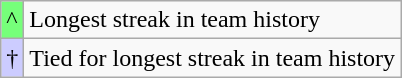<table class="wikitable ">
<tr>
<td bgcolor="#76FF7A">^</td>
<td>Longest streak in team history</td>
</tr>
<tr>
<td bgcolor="#CCCCFF">†</td>
<td>Tied for longest streak in team history<br></td>
</tr>
</table>
